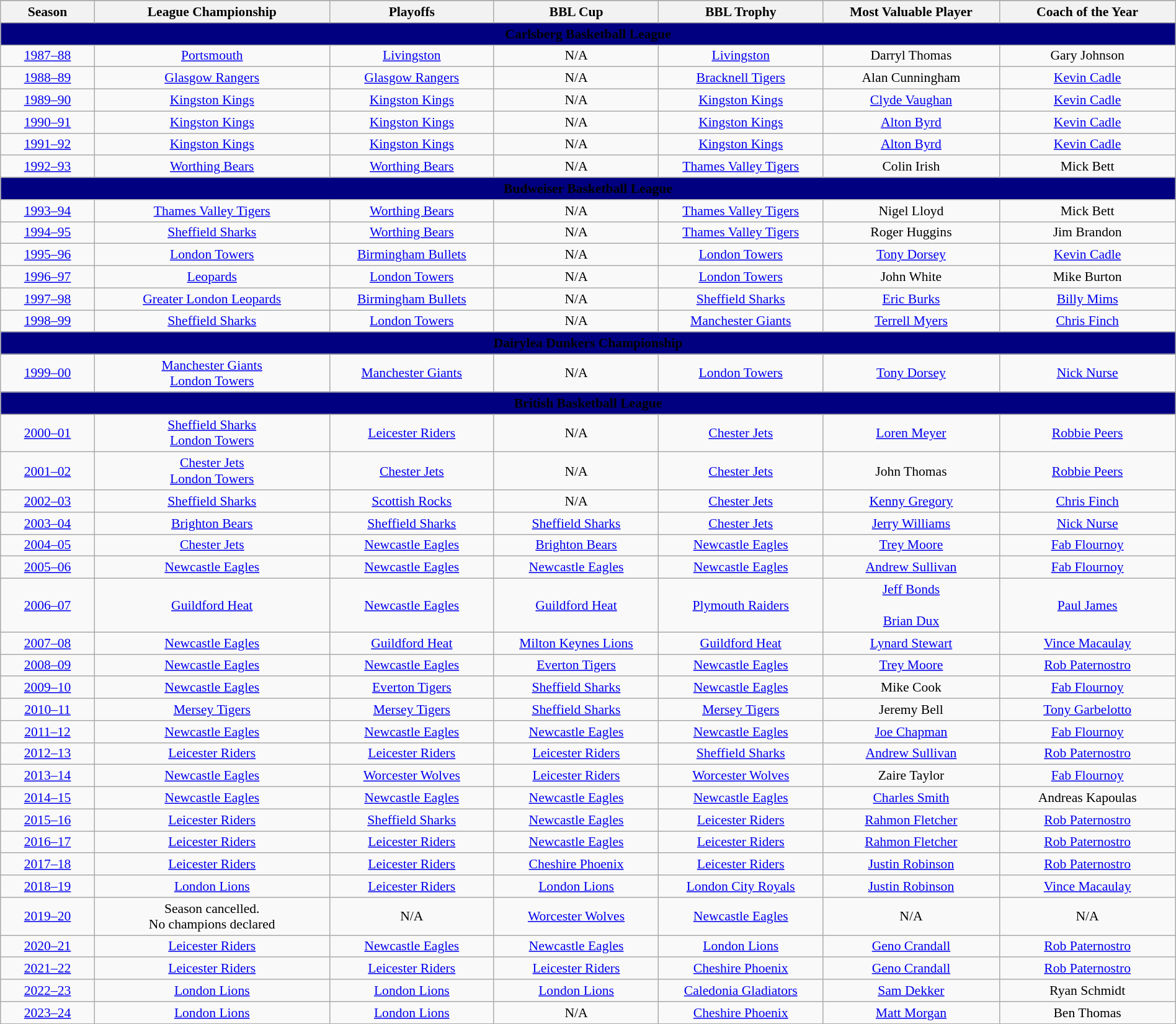<table class="wikitable" style="text-align:center;font-size:90%;width: 100%">
<tr bgcolor="#efefef">
</tr>
<tr>
<th width=8%>Season</th>
<th width=20%>League Championship</th>
<th width=14%>Playoffs</th>
<th width=14%>BBL Cup</th>
<th width=14%>BBL Trophy</th>
<th width=15%>Most Valuable Player</th>
<th width=15%>Coach of the Year</th>
</tr>
<tr>
<td colspan="7" align=center bgcolor="navy"><span><strong>Carlsberg Basketball League</strong> </span></td>
</tr>
<tr>
<td><a href='#'>1987–88</a></td>
<td><a href='#'>Portsmouth</a></td>
<td><a href='#'>Livingston</a></td>
<td>N/A</td>
<td><a href='#'>Livingston</a></td>
<td>Darryl Thomas<br></td>
<td>Gary Johnson<br></td>
</tr>
<tr>
<td><a href='#'>1988–89</a></td>
<td><a href='#'>Glasgow Rangers</a></td>
<td><a href='#'>Glasgow Rangers</a></td>
<td>N/A</td>
<td><a href='#'>Bracknell Tigers</a></td>
<td>Alan Cunningham<br></td>
<td><a href='#'>Kevin Cadle</a><br></td>
</tr>
<tr>
<td><a href='#'>1989–90</a></td>
<td><a href='#'>Kingston Kings</a></td>
<td><a href='#'>Kingston Kings</a></td>
<td>N/A</td>
<td><a href='#'>Kingston Kings</a></td>
<td><a href='#'>Clyde Vaughan</a><br></td>
<td><a href='#'>Kevin Cadle</a><br></td>
</tr>
<tr>
<td><a href='#'>1990–91</a></td>
<td><a href='#'>Kingston Kings</a></td>
<td><a href='#'>Kingston Kings</a></td>
<td>N/A</td>
<td><a href='#'>Kingston Kings</a></td>
<td><a href='#'>Alton Byrd</a><br></td>
<td><a href='#'>Kevin Cadle</a><br></td>
</tr>
<tr>
<td><a href='#'>1991–92</a></td>
<td><a href='#'>Kingston Kings</a></td>
<td><a href='#'>Kingston Kings</a></td>
<td>N/A</td>
<td><a href='#'>Kingston Kings</a></td>
<td><a href='#'>Alton Byrd</a><br></td>
<td><a href='#'>Kevin Cadle</a><br></td>
</tr>
<tr>
<td><a href='#'>1992–93</a></td>
<td><a href='#'>Worthing Bears</a></td>
<td><a href='#'>Worthing Bears</a></td>
<td>N/A</td>
<td><a href='#'>Thames Valley Tigers</a></td>
<td>Colin Irish<br></td>
<td>Mick Bett<br></td>
</tr>
<tr>
<td colspan="7" align=center bgcolor="navy"><span><strong>Budweiser Basketball League</strong></span></td>
</tr>
<tr>
<td><a href='#'>1993–94</a></td>
<td><a href='#'>Thames Valley Tigers</a></td>
<td><a href='#'>Worthing Bears</a></td>
<td>N/A</td>
<td><a href='#'>Thames Valley Tigers</a></td>
<td>Nigel Lloyd<br></td>
<td>Mick Bett<br></td>
</tr>
<tr>
<td><a href='#'>1994–95</a></td>
<td><a href='#'>Sheffield Sharks</a></td>
<td><a href='#'>Worthing Bears</a></td>
<td>N/A</td>
<td><a href='#'>Thames Valley Tigers</a></td>
<td>Roger Huggins<br></td>
<td>Jim Brandon<br></td>
</tr>
<tr>
<td><a href='#'>1995–96</a></td>
<td><a href='#'>London Towers</a></td>
<td><a href='#'>Birmingham Bullets</a></td>
<td>N/A</td>
<td><a href='#'>London Towers</a></td>
<td><a href='#'>Tony Dorsey</a><br></td>
<td><a href='#'>Kevin Cadle</a><br></td>
</tr>
<tr>
<td><a href='#'>1996–97</a></td>
<td><a href='#'>Leopards</a></td>
<td><a href='#'>London Towers</a></td>
<td>N/A</td>
<td><a href='#'>London Towers</a></td>
<td>John White<br></td>
<td>Mike Burton<br></td>
</tr>
<tr>
<td><a href='#'>1997–98</a></td>
<td><a href='#'>Greater London Leopards</a></td>
<td><a href='#'>Birmingham Bullets</a></td>
<td>N/A</td>
<td><a href='#'>Sheffield Sharks</a></td>
<td><a href='#'>Eric Burks</a><br></td>
<td><a href='#'>Billy Mims</a><br></td>
</tr>
<tr>
<td><a href='#'>1998–99</a></td>
<td><a href='#'>Sheffield Sharks</a></td>
<td><a href='#'>London Towers</a></td>
<td>N/A</td>
<td><a href='#'>Manchester Giants</a></td>
<td><a href='#'>Terrell Myers</a><br></td>
<td><a href='#'>Chris Finch</a><br></td>
</tr>
<tr>
<td colspan="7" align=center bgcolor="navy"><span><strong>Dairylea Dunkers Championship</strong></span></td>
</tr>
<tr>
<td><a href='#'>1999–00</a></td>
<td> <a href='#'>Manchester Giants</a><br> <a href='#'>London Towers</a></td>
<td><a href='#'>Manchester Giants</a></td>
<td>N/A</td>
<td><a href='#'>London Towers</a></td>
<td><a href='#'>Tony Dorsey</a><br></td>
<td><a href='#'>Nick Nurse</a><br></td>
</tr>
<tr>
<td colspan="7" align=center bgcolor="navy"><span><strong>British Basketball League</strong></span></td>
</tr>
<tr>
<td><a href='#'>2000–01</a></td>
<td> <a href='#'>Sheffield Sharks</a><br> <a href='#'>London Towers</a></td>
<td><a href='#'>Leicester Riders</a></td>
<td>N/A</td>
<td><a href='#'>Chester Jets</a></td>
<td><a href='#'>Loren Meyer</a><br></td>
<td><a href='#'>Robbie Peers</a><br></td>
</tr>
<tr>
<td><a href='#'>2001–02</a></td>
<td> <a href='#'>Chester Jets</a><br> <a href='#'>London Towers</a></td>
<td><a href='#'>Chester Jets</a></td>
<td>N/A</td>
<td><a href='#'>Chester Jets</a></td>
<td>John Thomas<br></td>
<td><a href='#'>Robbie Peers</a><br></td>
</tr>
<tr>
<td><a href='#'>2002–03</a></td>
<td><a href='#'>Sheffield Sharks</a></td>
<td><a href='#'>Scottish Rocks</a></td>
<td>N/A</td>
<td><a href='#'>Chester Jets</a></td>
<td><a href='#'>Kenny Gregory</a><br></td>
<td><a href='#'>Chris Finch</a><br></td>
</tr>
<tr>
<td><a href='#'>2003–04</a></td>
<td><a href='#'>Brighton Bears</a></td>
<td><a href='#'>Sheffield Sharks</a></td>
<td><a href='#'>Sheffield Sharks</a></td>
<td><a href='#'>Chester Jets</a></td>
<td><a href='#'>Jerry Williams</a><br></td>
<td><a href='#'>Nick Nurse</a><br></td>
</tr>
<tr>
<td><a href='#'>2004–05</a></td>
<td><a href='#'>Chester Jets</a></td>
<td><a href='#'>Newcastle Eagles</a></td>
<td><a href='#'>Brighton Bears</a></td>
<td><a href='#'>Newcastle Eagles</a></td>
<td><a href='#'>Trey Moore</a><br></td>
<td><a href='#'>Fab Flournoy</a><br></td>
</tr>
<tr>
<td><a href='#'>2005–06</a></td>
<td><a href='#'>Newcastle Eagles</a></td>
<td><a href='#'>Newcastle Eagles</a></td>
<td><a href='#'>Newcastle Eagles</a></td>
<td><a href='#'>Newcastle Eagles</a></td>
<td><a href='#'>Andrew Sullivan</a><br></td>
<td><a href='#'>Fab Flournoy</a><br></td>
</tr>
<tr>
<td><a href='#'>2006–07</a></td>
<td><a href='#'>Guildford Heat</a></td>
<td><a href='#'>Newcastle Eagles</a></td>
<td><a href='#'>Guildford Heat</a></td>
<td><a href='#'>Plymouth Raiders</a></td>
<td><a href='#'>Jeff Bonds</a><br><br><a href='#'>Brian Dux</a><br></td>
<td><a href='#'>Paul James</a><br></td>
</tr>
<tr>
<td><a href='#'>2007–08</a></td>
<td><a href='#'>Newcastle Eagles</a></td>
<td><a href='#'>Guildford Heat</a></td>
<td><a href='#'>Milton Keynes Lions</a></td>
<td><a href='#'>Guildford Heat</a></td>
<td><a href='#'>Lynard Stewart</a><br></td>
<td><a href='#'>Vince Macaulay</a><br></td>
</tr>
<tr>
<td><a href='#'>2008–09</a></td>
<td><a href='#'>Newcastle Eagles</a></td>
<td><a href='#'>Newcastle Eagles</a></td>
<td><a href='#'>Everton Tigers</a></td>
<td><a href='#'>Newcastle Eagles</a></td>
<td><a href='#'>Trey Moore</a><br></td>
<td><a href='#'>Rob Paternostro</a><br></td>
</tr>
<tr>
<td><a href='#'>2009–10</a></td>
<td><a href='#'>Newcastle Eagles</a></td>
<td><a href='#'>Everton Tigers</a></td>
<td><a href='#'>Sheffield Sharks</a></td>
<td><a href='#'>Newcastle Eagles</a></td>
<td>Mike Cook<br></td>
<td><a href='#'>Fab Flournoy</a><br></td>
</tr>
<tr>
<td><a href='#'>2010–11</a></td>
<td><a href='#'>Mersey Tigers</a></td>
<td><a href='#'>Mersey Tigers</a></td>
<td><a href='#'>Sheffield Sharks</a></td>
<td><a href='#'>Mersey Tigers</a></td>
<td>Jeremy Bell<br></td>
<td><a href='#'>Tony Garbelotto</a><br></td>
</tr>
<tr>
<td><a href='#'>2011–12</a></td>
<td><a href='#'>Newcastle Eagles</a></td>
<td><a href='#'>Newcastle Eagles</a></td>
<td><a href='#'>Newcastle Eagles</a></td>
<td><a href='#'>Newcastle Eagles</a></td>
<td><a href='#'>Joe Chapman</a><br></td>
<td><a href='#'>Fab Flournoy</a><br></td>
</tr>
<tr>
<td><a href='#'>2012–13</a></td>
<td><a href='#'>Leicester Riders</a></td>
<td><a href='#'>Leicester Riders</a></td>
<td><a href='#'>Leicester Riders</a></td>
<td><a href='#'>Sheffield Sharks</a></td>
<td><a href='#'>Andrew Sullivan</a><br></td>
<td><a href='#'>Rob Paternostro</a><br></td>
</tr>
<tr>
<td><a href='#'>2013–14</a></td>
<td><a href='#'>Newcastle Eagles</a></td>
<td><a href='#'>Worcester Wolves</a></td>
<td><a href='#'>Leicester Riders</a></td>
<td><a href='#'>Worcester Wolves</a></td>
<td>Zaire Taylor<br></td>
<td><a href='#'>Fab Flournoy</a><br></td>
</tr>
<tr>
<td><a href='#'>2014–15</a></td>
<td><a href='#'>Newcastle Eagles</a></td>
<td><a href='#'>Newcastle Eagles</a></td>
<td><a href='#'>Newcastle Eagles</a></td>
<td><a href='#'>Newcastle Eagles</a></td>
<td><a href='#'>Charles Smith</a><br></td>
<td>Andreas Kapoulas<br></td>
</tr>
<tr>
<td><a href='#'>2015–16</a></td>
<td><a href='#'>Leicester Riders</a></td>
<td><a href='#'>Sheffield Sharks</a></td>
<td><a href='#'>Newcastle Eagles</a></td>
<td><a href='#'>Leicester Riders</a></td>
<td><a href='#'>Rahmon Fletcher</a><br></td>
<td><a href='#'>Rob Paternostro</a><br></td>
</tr>
<tr>
<td><a href='#'>2016–17</a></td>
<td><a href='#'>Leicester Riders</a></td>
<td><a href='#'>Leicester Riders</a></td>
<td><a href='#'>Newcastle Eagles</a></td>
<td><a href='#'>Leicester Riders</a></td>
<td><a href='#'>Rahmon Fletcher</a><br></td>
<td><a href='#'>Rob Paternostro</a><br></td>
</tr>
<tr>
<td><a href='#'>2017–18</a></td>
<td><a href='#'>Leicester Riders</a></td>
<td><a href='#'>Leicester Riders</a></td>
<td><a href='#'>Cheshire Phoenix</a></td>
<td><a href='#'>Leicester Riders</a></td>
<td><a href='#'>Justin Robinson</a><br></td>
<td><a href='#'>Rob Paternostro</a><br></td>
</tr>
<tr>
<td><a href='#'>2018–19</a></td>
<td><a href='#'>London Lions</a></td>
<td><a href='#'>Leicester Riders</a></td>
<td><a href='#'>London Lions</a></td>
<td><a href='#'>London City Royals</a></td>
<td><a href='#'>Justin Robinson</a><br></td>
<td><a href='#'>Vince Macaulay</a><br></td>
</tr>
<tr>
<td><a href='#'>2019–20</a></td>
<td>Season cancelled.<br>No champions declared</td>
<td>N/A</td>
<td><a href='#'>Worcester Wolves</a></td>
<td><a href='#'>Newcastle Eagles</a></td>
<td>N/A</td>
<td>N/A</td>
</tr>
<tr>
<td><a href='#'>2020–21</a></td>
<td><a href='#'>Leicester Riders</a></td>
<td><a href='#'>Newcastle Eagles</a></td>
<td><a href='#'>Newcastle Eagles</a></td>
<td><a href='#'>London Lions</a></td>
<td><a href='#'>Geno Crandall</a><br></td>
<td><a href='#'>Rob Paternostro</a><br></td>
</tr>
<tr>
<td><a href='#'>2021–22</a></td>
<td><a href='#'>Leicester Riders</a></td>
<td><a href='#'>Leicester Riders</a></td>
<td><a href='#'>Leicester Riders</a></td>
<td><a href='#'>Cheshire Phoenix</a></td>
<td><a href='#'>Geno Crandall</a><br></td>
<td><a href='#'>Rob Paternostro</a><br></td>
</tr>
<tr>
<td><a href='#'>2022–23</a></td>
<td><a href='#'>London Lions</a></td>
<td><a href='#'>London Lions</a></td>
<td><a href='#'>London Lions</a></td>
<td><a href='#'>Caledonia Gladiators</a></td>
<td><a href='#'>Sam Dekker</a><br></td>
<td>Ryan Schmidt<br></td>
</tr>
<tr>
<td><a href='#'>2023–24</a></td>
<td><a href='#'>London Lions</a></td>
<td><a href='#'>London Lions</a></td>
<td>N/A</td>
<td><a href='#'>Cheshire Phoenix</a></td>
<td><a href='#'>Matt Morgan</a><br></td>
<td>Ben Thomas<br></td>
</tr>
</table>
